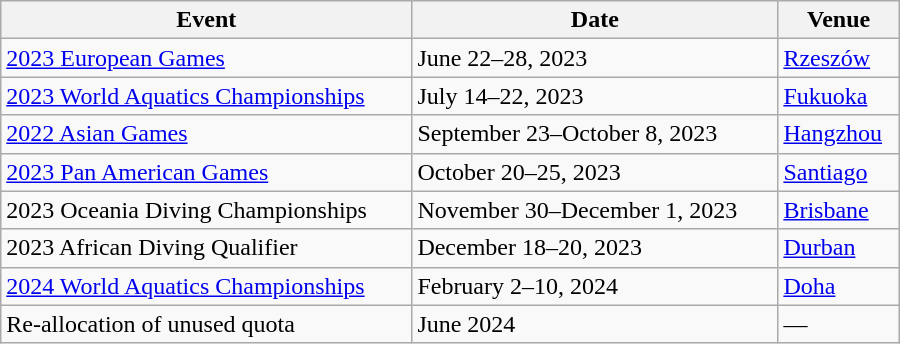<table class="wikitable" width=600>
<tr>
<th>Event</th>
<th>Date</th>
<th>Venue</th>
</tr>
<tr>
<td><a href='#'>2023 European Games</a></td>
<td>June 22–28, 2023</td>
<td> <a href='#'>Rzeszów</a></td>
</tr>
<tr>
<td><a href='#'>2023 World Aquatics Championships</a></td>
<td>July 14–22, 2023</td>
<td> <a href='#'>Fukuoka</a></td>
</tr>
<tr>
<td><a href='#'>2022 Asian Games</a></td>
<td>September 23–October 8, 2023</td>
<td> <a href='#'>Hangzhou</a></td>
</tr>
<tr>
<td><a href='#'>2023 Pan American Games</a></td>
<td>October 20–25, 2023</td>
<td> <a href='#'>Santiago</a></td>
</tr>
<tr>
<td>2023 Oceania Diving Championships</td>
<td>November 30–December 1, 2023</td>
<td> <a href='#'>Brisbane</a></td>
</tr>
<tr>
<td>2023 African Diving Qualifier</td>
<td>December 18–20, 2023</td>
<td> <a href='#'>Durban</a></td>
</tr>
<tr>
<td><a href='#'>2024 World Aquatics Championships</a></td>
<td>February 2–10, 2024</td>
<td> <a href='#'>Doha</a></td>
</tr>
<tr>
<td>Re-allocation of unused quota</td>
<td>June 2024</td>
<td>—</td>
</tr>
</table>
